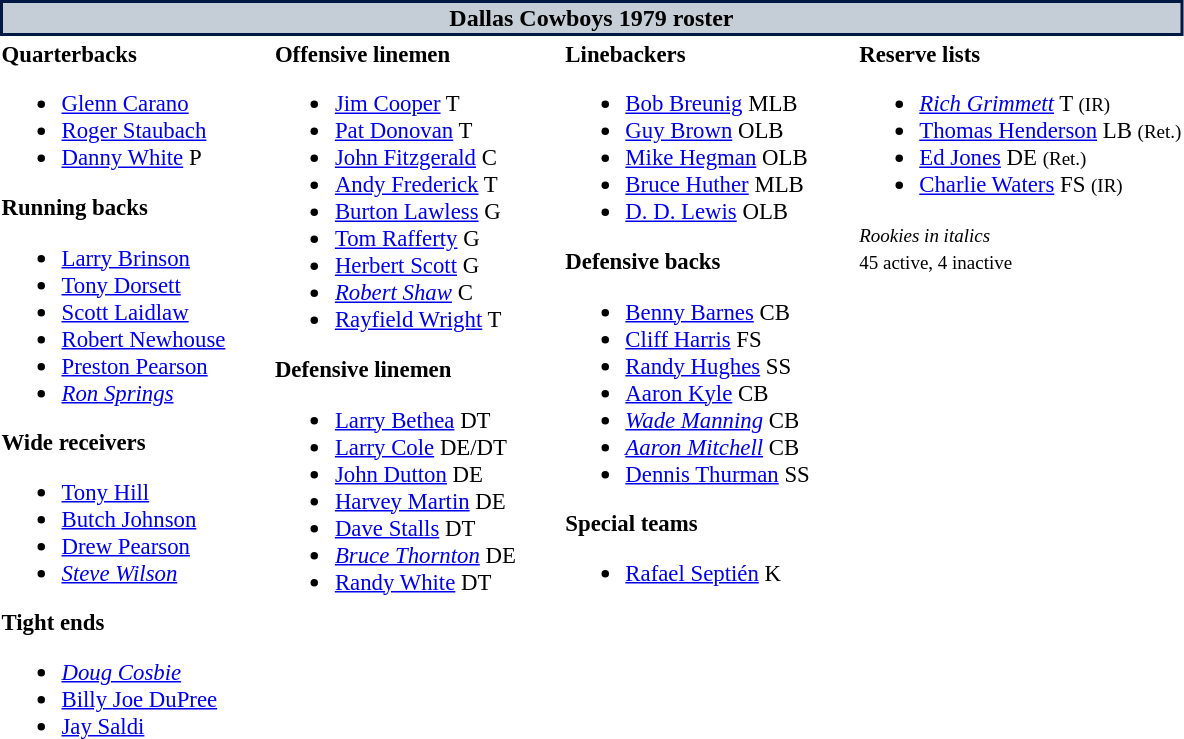<table class="toccolours" style="text-align: left;">
<tr>
<th colspan="7" style="background:#c5ced6; color:black; border: 2px solid #001942; text-align: center;">Dallas Cowboys 1979 roster</th>
</tr>
<tr>
<td style="font-size: 95%;" valign="top"><strong>Quarterbacks</strong><br><ul><li> <a href='#'>Glenn Carano</a></li><li> <a href='#'>Roger Staubach</a></li><li> <a href='#'>Danny White</a> P</li></ul><strong>Running backs</strong><ul><li> <a href='#'>Larry Brinson</a></li><li> <a href='#'>Tony Dorsett</a></li><li> <a href='#'>Scott Laidlaw</a></li><li> <a href='#'>Robert Newhouse</a></li><li> <a href='#'>Preston Pearson</a></li><li> <em><a href='#'>Ron Springs</a></em></li></ul><strong>Wide receivers</strong><ul><li> <a href='#'>Tony Hill</a></li><li> <a href='#'>Butch Johnson</a></li><li> <a href='#'>Drew Pearson</a></li><li> <em><a href='#'>Steve Wilson</a></em></li></ul><strong>Tight ends</strong><ul><li> <em><a href='#'>Doug Cosbie</a></em></li><li> <a href='#'>Billy Joe DuPree</a></li><li> <a href='#'>Jay Saldi</a></li></ul></td>
<td style="width: 25px;"></td>
<td style="font-size: 95%;" valign="top"><strong>Offensive linemen</strong><br><ul><li> <a href='#'>Jim Cooper</a> T</li><li> <a href='#'>Pat Donovan</a> T</li><li> <a href='#'>John Fitzgerald</a> C</li><li> <a href='#'>Andy Frederick</a> T</li><li> <a href='#'>Burton Lawless</a> G</li><li> <a href='#'>Tom Rafferty</a> G</li><li> <a href='#'>Herbert Scott</a> G</li><li> <em><a href='#'>Robert Shaw</a></em> C</li><li> <a href='#'>Rayfield Wright</a> T</li></ul><strong>Defensive linemen</strong><ul><li> <a href='#'>Larry Bethea</a> DT</li><li> <a href='#'>Larry Cole</a> DE/DT</li><li> <a href='#'>John Dutton</a> DE</li><li> <a href='#'>Harvey Martin</a> DE</li><li> <a href='#'>Dave Stalls</a> DT</li><li> <em><a href='#'>Bruce Thornton</a></em> DE</li><li> <a href='#'>Randy White</a> DT</li></ul></td>
<td style="width: 25px;"></td>
<td style="font-size: 95%;" valign="top"><strong>Linebackers</strong><br><ul><li> <a href='#'>Bob Breunig</a> MLB</li><li> <a href='#'>Guy Brown</a> OLB</li><li> <a href='#'>Mike Hegman</a> OLB</li><li> <a href='#'>Bruce Huther</a> MLB</li><li> <a href='#'>D. D. Lewis</a> OLB</li></ul><strong>Defensive backs</strong><ul><li> <a href='#'>Benny Barnes</a> CB</li><li> <a href='#'>Cliff Harris</a> FS</li><li> <a href='#'>Randy Hughes</a> SS</li><li> <a href='#'>Aaron Kyle</a> CB</li><li> <em><a href='#'>Wade Manning</a></em> CB</li><li> <em><a href='#'>Aaron Mitchell</a></em> CB</li><li> <a href='#'>Dennis Thurman</a> SS</li></ul><strong>Special teams</strong><ul><li> <a href='#'>Rafael Septién</a> K</li></ul></td>
<td style="width: 25px;"></td>
<td style="font-size: 95%;" valign="top"><strong>Reserve lists</strong><br><ul><li> <em><a href='#'>Rich Grimmett</a></em> T <small>(IR)</small> </li><li> <a href='#'>Thomas Henderson</a> LB <small>(Ret.)</small></li><li> <a href='#'>Ed Jones</a> DE <small>(Ret.)</small> </li><li> <a href='#'>Charlie Waters</a> FS <small>(IR)</small> </li></ul><small><em>Rookies in italics</em><br>45 active, 4 inactive</small></td>
</tr>
<tr>
</tr>
</table>
